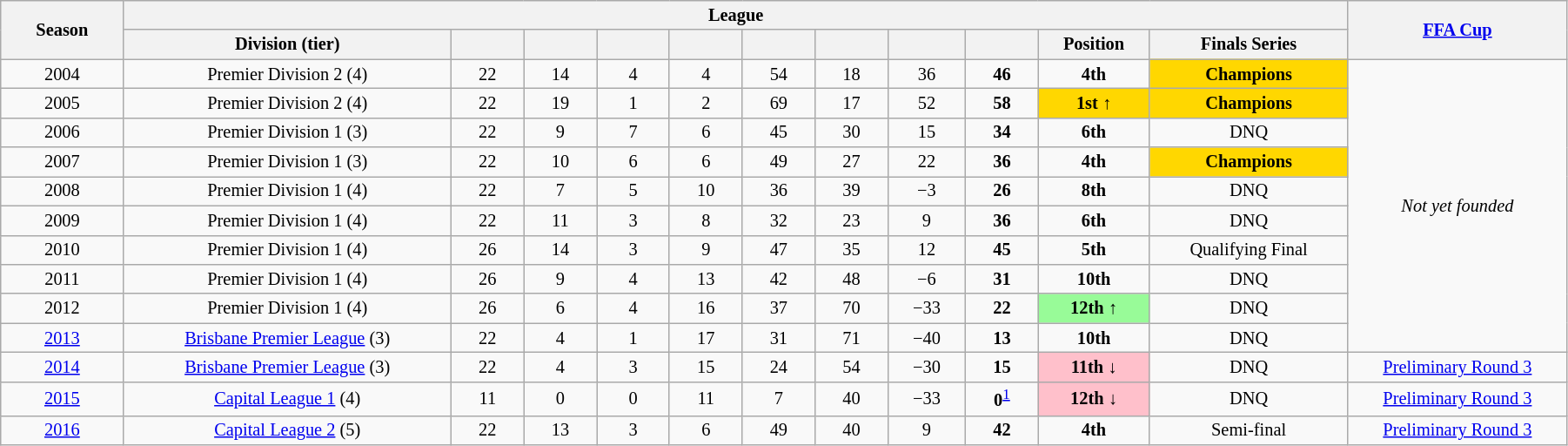<table class="wikitable" style="text-align:center; font-size:85%;width:95%; text-align:center">
<tr>
<th rowspan=2 width=3%>Season</th>
<th rowspan=1 colspan=11 width=28%>League</th>
<th rowspan=2 width=6%><a href='#'>FFA Cup</a></th>
</tr>
<tr>
<th width=9%>Division (tier)</th>
<th width=2%></th>
<th width=2%></th>
<th width=2%></th>
<th width=2%></th>
<th width=2%></th>
<th width=2%></th>
<th width=2%></th>
<th width=2%></th>
<th width=2%>Position</th>
<th width=5%>Finals Series</th>
</tr>
<tr>
<td>2004</td>
<td>Premier Division 2 (4)</td>
<td>22</td>
<td>14</td>
<td>4</td>
<td>4</td>
<td>54</td>
<td>18</td>
<td>36</td>
<td><strong>46</strong></td>
<td><strong>4th</strong></td>
<td bgcolor=gold><strong>Champions</strong></td>
<td rowspan=10><em>Not yet founded</em></td>
</tr>
<tr>
<td>2005</td>
<td>Premier Division 2 (4)</td>
<td>22</td>
<td>19</td>
<td>1</td>
<td>2</td>
<td>69</td>
<td>17</td>
<td>52</td>
<td><strong>58</strong></td>
<td bgcolor=gold><strong>1st ↑</strong></td>
<td bgcolor=gold><strong>Champions</strong></td>
</tr>
<tr>
<td>2006</td>
<td>Premier Division 1 (3)</td>
<td>22</td>
<td>9</td>
<td>7</td>
<td>6</td>
<td>45</td>
<td>30</td>
<td>15</td>
<td><strong>34</strong></td>
<td><strong>6th</strong></td>
<td>DNQ</td>
</tr>
<tr>
<td>2007</td>
<td>Premier Division 1 (3)</td>
<td>22</td>
<td>10</td>
<td>6</td>
<td>6</td>
<td>49</td>
<td>27</td>
<td>22</td>
<td><strong>36</strong></td>
<td><strong>4th</strong></td>
<td bgcolor=gold><strong>Champions</strong></td>
</tr>
<tr>
<td>2008</td>
<td>Premier Division 1 (4)</td>
<td>22</td>
<td>7</td>
<td>5</td>
<td>10</td>
<td>36</td>
<td>39</td>
<td>−3</td>
<td><strong>26</strong></td>
<td><strong>8th</strong></td>
<td>DNQ</td>
</tr>
<tr>
<td>2009</td>
<td>Premier Division 1 (4)</td>
<td>22</td>
<td>11</td>
<td>3</td>
<td>8</td>
<td>32</td>
<td>23</td>
<td>9</td>
<td><strong>36</strong></td>
<td><strong>6th</strong></td>
<td>DNQ</td>
</tr>
<tr>
<td>2010</td>
<td>Premier Division 1 (4)</td>
<td>26</td>
<td>14</td>
<td>3</td>
<td>9</td>
<td>47</td>
<td>35</td>
<td>12</td>
<td><strong>45</strong></td>
<td><strong>5th</strong></td>
<td>Qualifying Final</td>
</tr>
<tr>
<td>2011</td>
<td>Premier Division 1 (4)</td>
<td>26</td>
<td>9</td>
<td>4</td>
<td>13</td>
<td>42</td>
<td>48</td>
<td>−6</td>
<td><strong>31</strong></td>
<td><strong>10th</strong></td>
<td>DNQ</td>
</tr>
<tr>
<td>2012</td>
<td>Premier Division 1 (4)</td>
<td>26</td>
<td>6</td>
<td>4</td>
<td>16</td>
<td>37</td>
<td>70</td>
<td>−33</td>
<td><strong>22</strong></td>
<td bgcolor=palegreen><strong>12th</strong> ↑</td>
<td>DNQ</td>
</tr>
<tr>
<td><a href='#'>2013</a></td>
<td><a href='#'>Brisbane Premier League</a> (3)</td>
<td>22</td>
<td>4</td>
<td>1</td>
<td>17</td>
<td>31</td>
<td>71</td>
<td>−40</td>
<td><strong>13</strong></td>
<td><strong>10th</strong></td>
<td>DNQ</td>
</tr>
<tr>
<td><a href='#'>2014</a></td>
<td><a href='#'>Brisbane Premier League</a> (3)</td>
<td>22</td>
<td>4</td>
<td>3</td>
<td>15</td>
<td>24</td>
<td>54</td>
<td>−30</td>
<td><strong>15</strong></td>
<td bgcolor=pink><strong>11th ↓</strong></td>
<td>DNQ</td>
<td><a href='#'>Preliminary Round 3</a></td>
</tr>
<tr>
<td><a href='#'>2015</a></td>
<td><a href='#'>Capital League 1</a> (4)</td>
<td>11</td>
<td>0</td>
<td>0</td>
<td>11</td>
<td>7</td>
<td>40</td>
<td>−33</td>
<td><strong>0</strong><sup><a href='#'>1</a></sup></td>
<td bgcolor=pink><strong>12th ↓</strong></td>
<td>DNQ</td>
<td><a href='#'>Preliminary Round 3</a></td>
</tr>
<tr>
<td><a href='#'>2016</a></td>
<td><a href='#'>Capital League 2</a> (5)</td>
<td>22</td>
<td>13</td>
<td>3</td>
<td>6</td>
<td>49</td>
<td>40</td>
<td>9</td>
<td><strong>42</strong></td>
<td><strong>4th</strong></td>
<td>Semi-final</td>
<td><a href='#'>Preliminary Round 3</a></td>
</tr>
</table>
